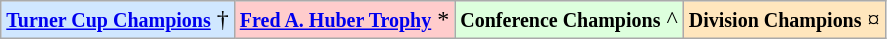<table class="wikitable">
<tr>
<td bgcolor="#D0E7FF"><small><strong><a href='#'>Turner Cup Champions</a></strong></small> †</td>
<td bgcolor="#FFCCCC"><small><strong><a href='#'>Fred A. Huber Trophy</a></strong></small> *</td>
<td bgcolor="#ddffdd"><small><strong>Conference Champions</strong></small> ^</td>
<td bgcolor="#FFE6BD"><small><strong>Division Champions</strong></small> ¤</td>
</tr>
</table>
